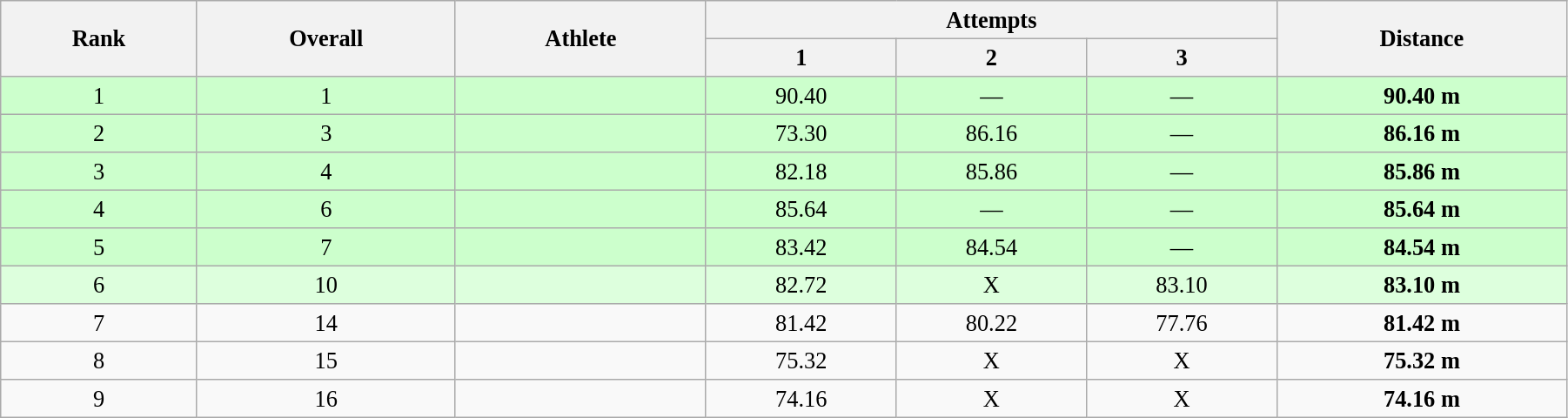<table class="wikitable" style=" text-align:center; font-size:110%;" width="95%">
<tr>
<th rowspan="2">Rank</th>
<th rowspan="2">Overall</th>
<th rowspan="2">Athlete</th>
<th colspan="3">Attempts</th>
<th rowspan="2">Distance</th>
</tr>
<tr>
<th>1</th>
<th>2</th>
<th>3</th>
</tr>
<tr style="background:#ccffcc;">
<td>1</td>
<td>1</td>
<td align=left></td>
<td>90.40</td>
<td>—</td>
<td>—</td>
<td><strong>90.40 m</strong></td>
</tr>
<tr style="background:#ccffcc;">
<td>2</td>
<td>3</td>
<td align=left></td>
<td>73.30</td>
<td>86.16</td>
<td>—</td>
<td><strong>86.16 m</strong></td>
</tr>
<tr style="background:#ccffcc;">
<td>3</td>
<td>4</td>
<td align=left></td>
<td>82.18</td>
<td>85.86</td>
<td>—</td>
<td><strong>85.86 m</strong></td>
</tr>
<tr style="background:#ccffcc;">
<td>4</td>
<td>6</td>
<td align=left></td>
<td>85.64</td>
<td>—</td>
<td>—</td>
<td><strong>85.64 m</strong></td>
</tr>
<tr style="background:#ccffcc;">
<td>5</td>
<td>7</td>
<td align=left></td>
<td>83.42</td>
<td>84.54</td>
<td>—</td>
<td><strong>84.54 m</strong></td>
</tr>
<tr style="background:#ddffdd;">
<td>6</td>
<td>10</td>
<td align=left></td>
<td>82.72</td>
<td>X</td>
<td>83.10</td>
<td><strong>83.10 m</strong></td>
</tr>
<tr>
<td>7</td>
<td>14</td>
<td align=left></td>
<td>81.42</td>
<td>80.22</td>
<td>77.76</td>
<td><strong>81.42 m</strong></td>
</tr>
<tr>
<td>8</td>
<td>15</td>
<td align=left></td>
<td>75.32</td>
<td>X</td>
<td>X</td>
<td><strong>75.32 m</strong></td>
</tr>
<tr>
<td>9</td>
<td>16</td>
<td align=left></td>
<td>74.16</td>
<td>X</td>
<td>X</td>
<td><strong>74.16 m</strong></td>
</tr>
</table>
